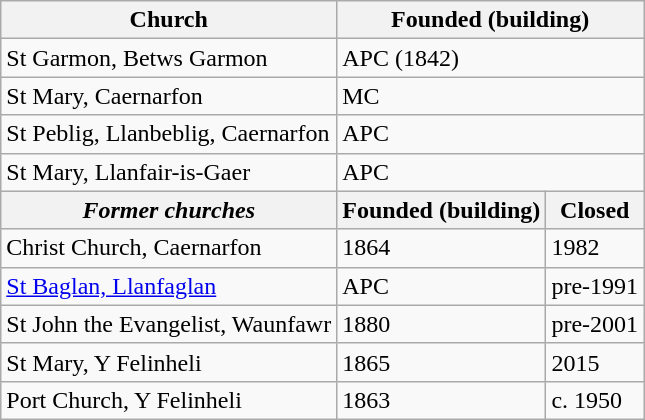<table class="wikitable">
<tr>
<th>Church</th>
<th colspan="2">Founded (building)</th>
</tr>
<tr>
<td>St Garmon, Betws Garmon</td>
<td colspan="2">APC (1842)</td>
</tr>
<tr>
<td>St Mary, Caernarfon</td>
<td colspan="2">MC</td>
</tr>
<tr>
<td>St Peblig, Llanbeblig, Caernarfon</td>
<td colspan="2">APC</td>
</tr>
<tr>
<td>St Mary, Llanfair-is-Gaer</td>
<td colspan="2">APC</td>
</tr>
<tr>
<th><em>Former churches</em></th>
<th>Founded (building)</th>
<th>Closed</th>
</tr>
<tr>
<td>Christ Church, Caernarfon</td>
<td>1864</td>
<td>1982</td>
</tr>
<tr>
<td><a href='#'>St Baglan, Llanfaglan</a></td>
<td>APC</td>
<td>pre-1991</td>
</tr>
<tr>
<td>St John the Evangelist, Waunfawr</td>
<td>1880</td>
<td>pre-2001</td>
</tr>
<tr>
<td>St Mary, Y Felinheli</td>
<td>1865</td>
<td>2015</td>
</tr>
<tr>
<td>Port Church, Y Felinheli</td>
<td>1863</td>
<td>c. 1950</td>
</tr>
</table>
